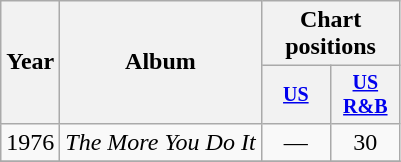<table class="wikitable" style="text-align:center;">
<tr>
<th rowspan="2">Year</th>
<th rowspan="2">Album</th>
<th colspan="2">Chart positions</th>
</tr>
<tr style="font-size:smaller;">
<th width="40"><a href='#'>US</a></th>
<th width="40"><a href='#'>US<br>R&B</a></th>
</tr>
<tr>
<td rowspan="1">1976</td>
<td align="left"><em>The More You Do It</em></td>
<td>—</td>
<td>30</td>
</tr>
<tr>
</tr>
</table>
